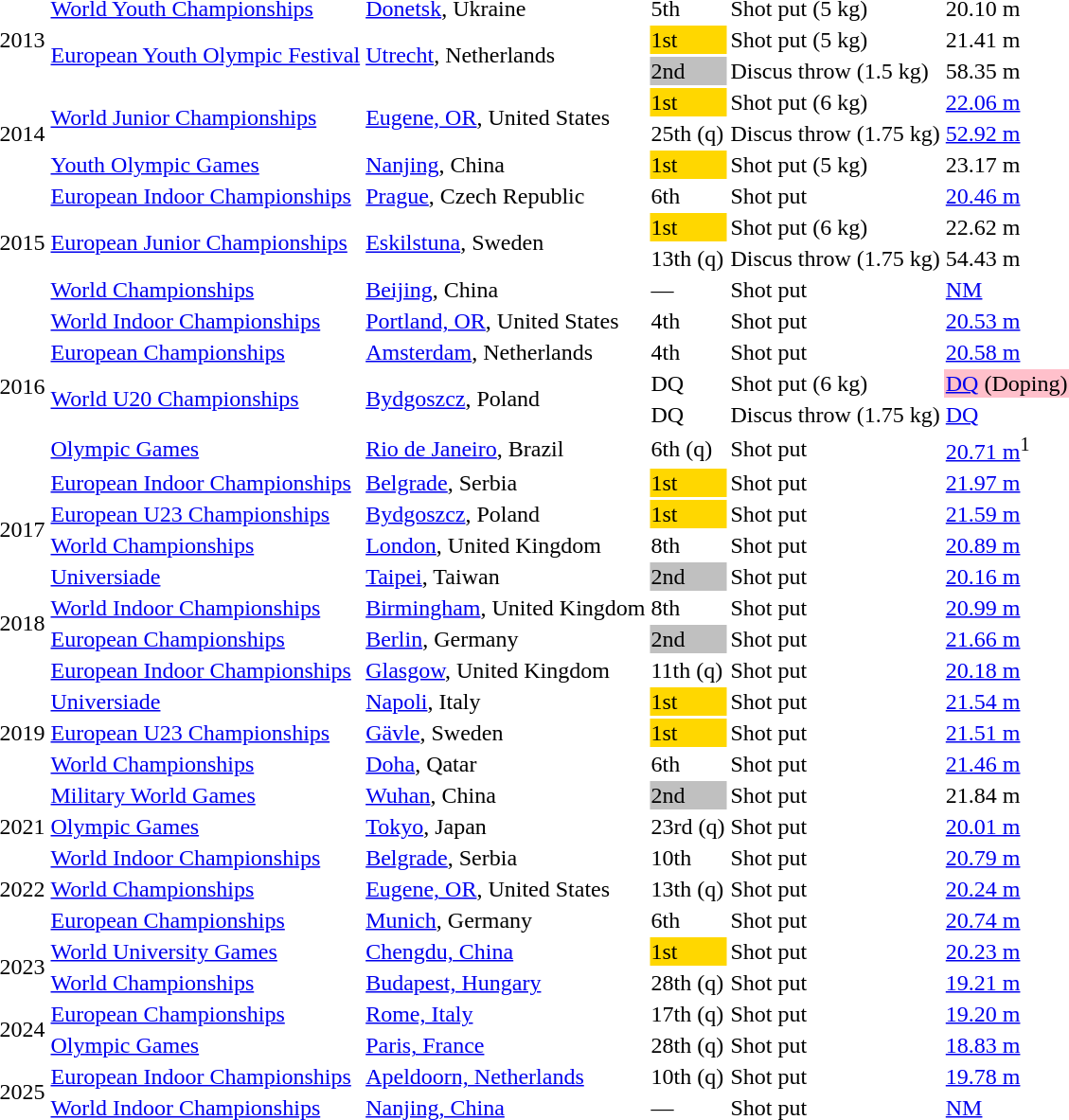<table>
<tr>
<td rowspan=3>2013</td>
<td><a href='#'>World Youth Championships</a></td>
<td><a href='#'>Donetsk</a>, Ukraine</td>
<td>5th</td>
<td>Shot put (5 kg)</td>
<td>20.10 m</td>
</tr>
<tr>
<td rowspan=2><a href='#'>European Youth Olympic Festival</a></td>
<td rowspan=2><a href='#'>Utrecht</a>, Netherlands</td>
<td bgcolor=gold>1st</td>
<td>Shot put (5 kg)</td>
<td>21.41 m</td>
</tr>
<tr>
<td bgcolor=silver>2nd</td>
<td>Discus throw (1.5 kg)</td>
<td>58.35 m</td>
</tr>
<tr>
<td rowspan=3>2014</td>
<td rowspan=2><a href='#'>World Junior Championships</a></td>
<td rowspan=2><a href='#'>Eugene, OR</a>, United States</td>
<td bgcolor=gold>1st</td>
<td>Shot put (6 kg)</td>
<td><a href='#'>22.06 m</a></td>
</tr>
<tr>
<td>25th (q)</td>
<td>Discus throw (1.75 kg)</td>
<td><a href='#'>52.92 m</a></td>
</tr>
<tr>
<td><a href='#'>Youth Olympic Games</a></td>
<td><a href='#'>Nanjing</a>, China</td>
<td bgcolor=gold>1st</td>
<td>Shot put (5 kg)</td>
<td>23.17 m</td>
</tr>
<tr>
<td rowspan=4>2015</td>
<td><a href='#'>European Indoor Championships</a></td>
<td><a href='#'>Prague</a>, Czech Republic</td>
<td>6th</td>
<td>Shot put</td>
<td><a href='#'>20.46 m</a></td>
</tr>
<tr>
<td rowspan=2><a href='#'>European Junior Championships</a></td>
<td rowspan=2><a href='#'>Eskilstuna</a>, Sweden</td>
<td bgcolor=gold>1st</td>
<td>Shot put (6 kg)</td>
<td>22.62 m</td>
</tr>
<tr>
<td>13th (q)</td>
<td>Discus throw (1.75 kg)</td>
<td>54.43 m</td>
</tr>
<tr>
<td><a href='#'>World Championships</a></td>
<td><a href='#'>Beijing</a>, China</td>
<td>—</td>
<td>Shot put</td>
<td><a href='#'>NM</a></td>
</tr>
<tr>
<td rowspan=5>2016</td>
<td><a href='#'>World Indoor Championships</a></td>
<td><a href='#'>Portland, OR</a>, United States</td>
<td>4th</td>
<td>Shot put</td>
<td><a href='#'>20.53 m</a></td>
</tr>
<tr>
<td><a href='#'>European Championships</a></td>
<td><a href='#'>Amsterdam</a>, Netherlands</td>
<td>4th</td>
<td>Shot put</td>
<td><a href='#'>20.58 m</a></td>
</tr>
<tr>
<td rowspan=2><a href='#'>World U20 Championships</a></td>
<td rowspan=2><a href='#'>Bydgoszcz</a>, Poland</td>
<td>DQ</td>
<td>Shot put (6 kg)</td>
<td bgcolor=pink><a href='#'>DQ</a> (Doping)</td>
</tr>
<tr>
<td>DQ</td>
<td>Discus throw (1.75 kg)</td>
<td><a href='#'>DQ</a></td>
</tr>
<tr>
<td><a href='#'>Olympic Games</a></td>
<td><a href='#'>Rio de Janeiro</a>, Brazil</td>
<td>6th (q)</td>
<td>Shot put</td>
<td><a href='#'>20.71 m</a><sup>1</sup></td>
</tr>
<tr>
<td rowspan=4>2017</td>
<td><a href='#'>European Indoor Championships</a></td>
<td><a href='#'>Belgrade</a>, Serbia</td>
<td bgcolor=gold>1st</td>
<td>Shot put</td>
<td><a href='#'>21.97 m</a>  </td>
</tr>
<tr>
<td><a href='#'>European U23 Championships</a></td>
<td><a href='#'>Bydgoszcz</a>, Poland</td>
<td bgcolor=gold>1st</td>
<td>Shot put</td>
<td><a href='#'>21.59 m</a> </td>
</tr>
<tr>
<td><a href='#'>World Championships</a></td>
<td><a href='#'>London</a>, United Kingdom</td>
<td>8th</td>
<td>Shot put</td>
<td><a href='#'>20.89 m</a></td>
</tr>
<tr>
<td><a href='#'>Universiade</a></td>
<td><a href='#'>Taipei</a>, Taiwan</td>
<td bgcolor=silver>2nd</td>
<td>Shot put</td>
<td><a href='#'>20.16 m</a></td>
</tr>
<tr>
<td rowspan=2>2018</td>
<td><a href='#'>World Indoor Championships</a></td>
<td><a href='#'>Birmingham</a>, United Kingdom</td>
<td>8th</td>
<td>Shot put</td>
<td><a href='#'>20.99 m</a></td>
</tr>
<tr>
<td><a href='#'>European Championships</a></td>
<td><a href='#'>Berlin</a>, Germany</td>
<td bgcolor=silver>2nd</td>
<td>Shot put</td>
<td><a href='#'>21.66 m</a></td>
</tr>
<tr>
<td rowspan=5>2019</td>
<td><a href='#'>European Indoor Championships</a></td>
<td><a href='#'>Glasgow</a>, United Kingdom</td>
<td>11th (q)</td>
<td>Shot put</td>
<td><a href='#'>20.18 m</a></td>
</tr>
<tr>
<td><a href='#'>Universiade</a></td>
<td><a href='#'>Napoli</a>, Italy</td>
<td bgcolor=gold>1st</td>
<td>Shot put</td>
<td><a href='#'>21.54 m</a></td>
</tr>
<tr>
<td><a href='#'>European U23 Championships</a></td>
<td><a href='#'>Gävle</a>, Sweden</td>
<td bgcolor=gold>1st</td>
<td>Shot put</td>
<td><a href='#'>21.51 m</a></td>
</tr>
<tr>
<td><a href='#'>World Championships</a></td>
<td><a href='#'>Doha</a>, Qatar</td>
<td>6th</td>
<td>Shot put</td>
<td><a href='#'>21.46 m</a></td>
</tr>
<tr>
<td><a href='#'>Military World Games</a></td>
<td><a href='#'>Wuhan</a>, China</td>
<td bgcolor=silver>2nd</td>
<td>Shot put</td>
<td>21.84 m</td>
</tr>
<tr>
<td>2021</td>
<td><a href='#'>Olympic Games</a></td>
<td><a href='#'>Tokyo</a>, Japan</td>
<td>23rd (q)</td>
<td>Shot put</td>
<td><a href='#'>20.01 m</a></td>
</tr>
<tr>
<td rowspan=3>2022</td>
<td><a href='#'>World Indoor Championships</a></td>
<td><a href='#'>Belgrade</a>, Serbia</td>
<td>10th</td>
<td>Shot put</td>
<td><a href='#'>20.79 m</a></td>
</tr>
<tr>
<td><a href='#'>World Championships</a></td>
<td><a href='#'>Eugene, OR</a>, United States</td>
<td>13th (q)</td>
<td>Shot put</td>
<td><a href='#'>20.24 m</a></td>
</tr>
<tr>
<td><a href='#'>European Championships</a></td>
<td><a href='#'>Munich</a>, Germany</td>
<td>6th</td>
<td>Shot put</td>
<td><a href='#'>20.74 m</a></td>
</tr>
<tr>
<td rowspan=2>2023</td>
<td><a href='#'>World University Games</a></td>
<td><a href='#'>Chengdu, China</a></td>
<td bgcolor=gold>1st</td>
<td>Shot put</td>
<td><a href='#'>20.23 m</a></td>
</tr>
<tr>
<td><a href='#'>World Championships</a></td>
<td><a href='#'>Budapest, Hungary</a></td>
<td>28th (q)</td>
<td>Shot put</td>
<td><a href='#'>19.21 m</a></td>
</tr>
<tr>
<td rowspan=2>2024</td>
<td><a href='#'>European Championships</a></td>
<td><a href='#'>Rome, Italy</a></td>
<td>17th (q)</td>
<td>Shot put</td>
<td><a href='#'>19.20 m</a></td>
</tr>
<tr>
<td><a href='#'>Olympic Games</a></td>
<td><a href='#'>Paris, France</a></td>
<td>28th (q)</td>
<td>Shot put</td>
<td><a href='#'>18.83 m</a></td>
</tr>
<tr>
<td rowspan=2>2025</td>
<td><a href='#'>European Indoor Championships</a></td>
<td><a href='#'>Apeldoorn, Netherlands</a></td>
<td>10th (q)</td>
<td>Shot put</td>
<td><a href='#'>19.78 m</a></td>
</tr>
<tr>
<td><a href='#'>World Indoor Championships</a></td>
<td><a href='#'>Nanjing, China</a></td>
<td>—</td>
<td>Shot put</td>
<td><a href='#'>NM</a></td>
</tr>
<tr>
</tr>
</table>
